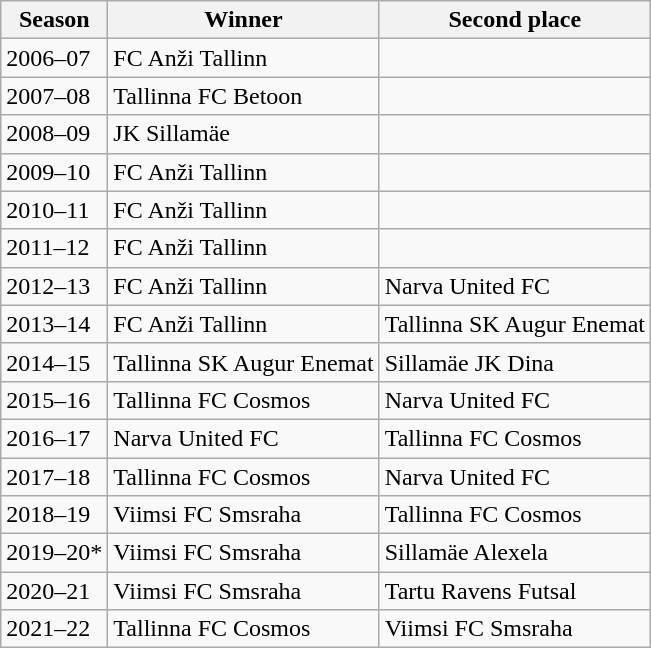<table class="wikitable sortable">
<tr>
<th>Season</th>
<th>Winner</th>
<th>Second place</th>
</tr>
<tr>
<td>2006–07</td>
<td>FC Anži Tallinn</td>
<td></td>
</tr>
<tr>
<td>2007–08</td>
<td>Tallinna FC Betoon</td>
<td></td>
</tr>
<tr>
<td>2008–09</td>
<td>JK Sillamäe</td>
<td></td>
</tr>
<tr>
<td>2009–10</td>
<td>FC Anži Tallinn</td>
<td></td>
</tr>
<tr>
<td>2010–11</td>
<td>FC Anži Tallinn</td>
<td></td>
</tr>
<tr>
<td>2011–12</td>
<td>FC Anži Tallinn</td>
<td></td>
</tr>
<tr>
<td>2012–13</td>
<td>FC Anži Tallinn</td>
<td>Narva United FC</td>
</tr>
<tr>
<td>2013–14</td>
<td>FC Anži Tallinn</td>
<td>Tallinna SK Augur Enemat</td>
</tr>
<tr>
<td>2014–15</td>
<td>Tallinna SK Augur Enemat</td>
<td>Sillamäe JK Dina</td>
</tr>
<tr>
<td>2015–16</td>
<td>Tallinna FC Cosmos</td>
<td>Narva United FC</td>
</tr>
<tr>
<td>2016–17</td>
<td>Narva United FC</td>
<td>Tallinna FC Cosmos</td>
</tr>
<tr>
<td>2017–18</td>
<td>Tallinna FC Cosmos</td>
<td>Narva United FC</td>
</tr>
<tr>
<td>2018–19</td>
<td>Viimsi FC Smsraha</td>
<td>Tallinna FC Cosmos</td>
</tr>
<tr>
<td>2019–20*</td>
<td>Viimsi FC Smsraha</td>
<td>Sillamäe Alexela</td>
</tr>
<tr>
<td>2020–21</td>
<td>Viimsi FC Smsraha</td>
<td>Tartu Ravens Futsal</td>
</tr>
<tr>
<td>2021–22</td>
<td>Tallinna FC Cosmos</td>
<td>Viimsi FC Smsraha</td>
</tr>
</table>
